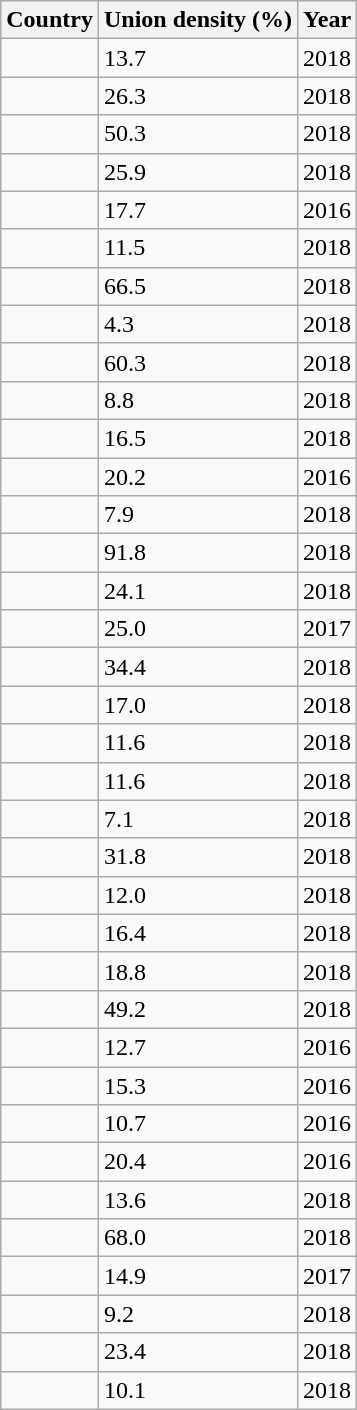<table class="wikitable sortable">
<tr>
<th>Country</th>
<th>Union density (%)</th>
<th>Year</th>
</tr>
<tr>
<td></td>
<td>13.7</td>
<td>2018</td>
</tr>
<tr>
<td></td>
<td>26.3</td>
<td>2018</td>
</tr>
<tr>
<td></td>
<td>50.3</td>
<td>2018</td>
</tr>
<tr>
<td></td>
<td>25.9</td>
<td>2018</td>
</tr>
<tr>
<td></td>
<td>17.7</td>
<td>2016</td>
</tr>
<tr>
<td></td>
<td>11.5</td>
<td>2018</td>
</tr>
<tr>
<td></td>
<td>66.5</td>
<td>2018</td>
</tr>
<tr>
<td></td>
<td>4.3</td>
<td>2018</td>
</tr>
<tr>
<td></td>
<td>60.3</td>
<td>2018</td>
</tr>
<tr>
<td></td>
<td>8.8</td>
<td>2018</td>
</tr>
<tr>
<td></td>
<td>16.5</td>
<td>2018</td>
</tr>
<tr>
<td></td>
<td>20.2</td>
<td>2016</td>
</tr>
<tr>
<td></td>
<td>7.9</td>
<td>2018</td>
</tr>
<tr>
<td></td>
<td>91.8</td>
<td>2018</td>
</tr>
<tr>
<td></td>
<td>24.1</td>
<td>2018</td>
</tr>
<tr>
<td></td>
<td>25.0</td>
<td>2017</td>
</tr>
<tr>
<td></td>
<td>34.4</td>
<td>2018</td>
</tr>
<tr>
<td></td>
<td>17.0</td>
<td>2018</td>
</tr>
<tr>
<td></td>
<td>11.6</td>
<td>2018</td>
</tr>
<tr>
<td></td>
<td>11.6</td>
<td>2018</td>
</tr>
<tr>
<td></td>
<td>7.1</td>
<td>2018</td>
</tr>
<tr>
<td></td>
<td>31.8</td>
<td>2018</td>
</tr>
<tr>
<td></td>
<td>12.0</td>
<td>2018</td>
</tr>
<tr>
<td></td>
<td>16.4</td>
<td>2018</td>
</tr>
<tr>
<td></td>
<td>18.8</td>
<td>2018</td>
</tr>
<tr>
<td></td>
<td>49.2</td>
<td>2018</td>
</tr>
<tr>
<td></td>
<td>12.7</td>
<td>2016</td>
</tr>
<tr>
<td></td>
<td>15.3</td>
<td>2016</td>
</tr>
<tr>
<td></td>
<td>10.7</td>
<td>2016</td>
</tr>
<tr>
<td></td>
<td>20.4</td>
<td>2016</td>
</tr>
<tr>
<td></td>
<td>13.6</td>
<td>2018</td>
</tr>
<tr>
<td></td>
<td>68.0</td>
<td>2018</td>
</tr>
<tr>
<td></td>
<td>14.9</td>
<td>2017</td>
</tr>
<tr>
<td></td>
<td>9.2</td>
<td>2018</td>
</tr>
<tr>
<td></td>
<td>23.4</td>
<td>2018</td>
</tr>
<tr>
<td></td>
<td>10.1</td>
<td>2018</td>
</tr>
</table>
